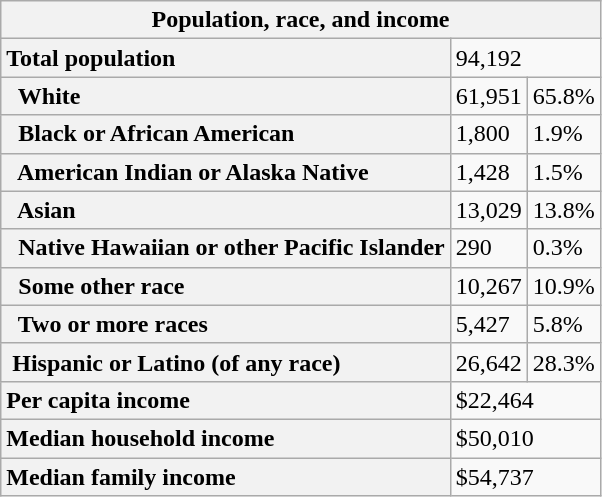<table class="wikitable collapsible collapsed">
<tr>
<th colspan=6>Population, race, and income</th>
</tr>
<tr>
<th scope="row" style="text-align: left;">Total population</th>
<td colspan=2>94,192</td>
</tr>
<tr>
<th scope="row" style="text-align: left;">  White</th>
<td>61,951</td>
<td>65.8%</td>
</tr>
<tr>
<th scope="row" style="text-align: left;">  Black or African American</th>
<td>1,800</td>
<td>1.9%</td>
</tr>
<tr>
<th scope="row" style="text-align: left;">  American Indian or Alaska Native</th>
<td>1,428</td>
<td>1.5%</td>
</tr>
<tr>
<th scope="row" style="text-align: left;">  Asian</th>
<td>13,029</td>
<td>13.8%</td>
</tr>
<tr>
<th scope="row" style="text-align: left;">  Native Hawaiian or other Pacific Islander</th>
<td>290</td>
<td>0.3%</td>
</tr>
<tr>
<th scope="row" style="text-align: left;">  Some other race</th>
<td>10,267</td>
<td>10.9%</td>
</tr>
<tr>
<th scope="row" style="text-align: left;">  Two or more races</th>
<td>5,427</td>
<td>5.8%</td>
</tr>
<tr>
<th scope="row" style="text-align: left;"> Hispanic or Latino (of any race)</th>
<td>26,642</td>
<td>28.3%</td>
</tr>
<tr>
<th scope="row" style="text-align: left;">Per capita income</th>
<td colspan=2>$22,464</td>
</tr>
<tr>
<th scope="row" style="text-align: left;">Median household income</th>
<td colspan=2>$50,010</td>
</tr>
<tr>
<th scope="row" style="text-align: left;">Median family income</th>
<td colspan=2>$54,737</td>
</tr>
</table>
